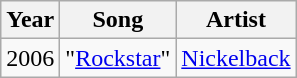<table class="wikitable sortable">
<tr>
<th>Year</th>
<th>Song</th>
<th>Artist</th>
</tr>
<tr>
<td>2006</td>
<td>"<a href='#'>Rockstar</a>"</td>
<td><a href='#'>Nickelback</a></td>
</tr>
</table>
